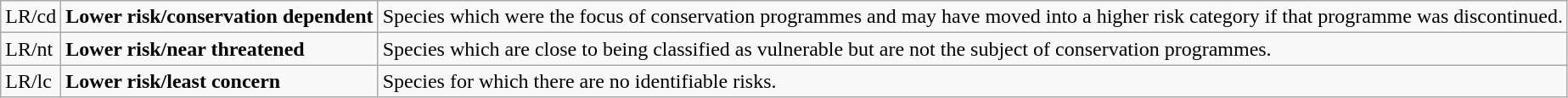<table class="wikitable" style="text-align:left">
<tr>
<td>LR/cd</td>
<td><strong>Lower risk/conservation dependent</strong></td>
<td>Species which were the focus of conservation programmes and may have moved into a higher risk category if that programme was discontinued.</td>
</tr>
<tr>
<td>LR/nt</td>
<td><strong>Lower risk/near threatened</strong></td>
<td>Species which are close to being classified as vulnerable but are not the subject of conservation programmes.</td>
</tr>
<tr>
<td>LR/lc</td>
<td><strong>Lower risk/least concern</strong></td>
<td>Species for which there are no identifiable risks.</td>
</tr>
</table>
